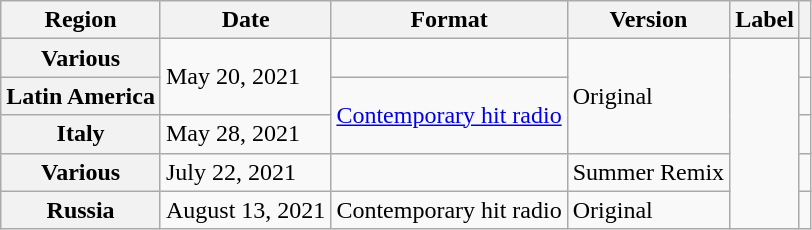<table class="wikitable plainrowheaders">
<tr>
<th scope="col">Region</th>
<th scope="col">Date</th>
<th scope="col">Format</th>
<th scope="col">Version</th>
<th scope="col">Label</th>
<th scope="col"></th>
</tr>
<tr>
<th scope="row">Various</th>
<td rowspan="2">May 20, 2021</td>
<td></td>
<td rowspan="3">Original</td>
<td rowspan="5"></td>
<td style="text-align:center;"></td>
</tr>
<tr>
<th scope="row">Latin America</th>
<td rowspan="2"><a href='#'>Contemporary hit radio</a></td>
<td style="text-align:center;"></td>
</tr>
<tr>
<th scope="row">Italy</th>
<td>May 28, 2021</td>
<td style="text-align:center;"></td>
</tr>
<tr>
<th scope="row">Various</th>
<td>July 22, 2021</td>
<td></td>
<td>Summer Remix</td>
<td style="text-align:center;"></td>
</tr>
<tr>
<th scope="row">Russia</th>
<td>August 13, 2021</td>
<td>Contemporary hit radio</td>
<td>Original</td>
<td style="text-align:center;"></td>
</tr>
</table>
